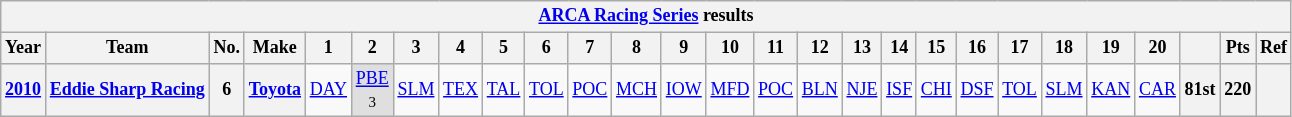<table class="wikitable" style="text-align:center; font-size:75%">
<tr>
<th colspan=27><a href='#'>ARCA Racing Series</a> results</th>
</tr>
<tr>
<th>Year</th>
<th>Team</th>
<th>No.</th>
<th>Make</th>
<th>1</th>
<th>2</th>
<th>3</th>
<th>4</th>
<th>5</th>
<th>6</th>
<th>7</th>
<th>8</th>
<th>9</th>
<th>10</th>
<th>11</th>
<th>12</th>
<th>13</th>
<th>14</th>
<th>15</th>
<th>16</th>
<th>17</th>
<th>18</th>
<th>19</th>
<th>20</th>
<th></th>
<th>Pts</th>
<th>Ref</th>
</tr>
<tr>
<th><a href='#'>2010</a></th>
<th><a href='#'>Eddie Sharp Racing</a></th>
<th>6</th>
<th><a href='#'>Toyota</a></th>
<td><a href='#'>DAY</a></td>
<td style="background:#DFDFDF;"><a href='#'>PBE</a><br><small>3</small></td>
<td><a href='#'>SLM</a></td>
<td><a href='#'>TEX</a></td>
<td><a href='#'>TAL</a></td>
<td><a href='#'>TOL</a></td>
<td><a href='#'>POC</a></td>
<td><a href='#'>MCH</a></td>
<td><a href='#'>IOW</a></td>
<td><a href='#'>MFD</a></td>
<td><a href='#'>POC</a></td>
<td><a href='#'>BLN</a></td>
<td><a href='#'>NJE</a></td>
<td><a href='#'>ISF</a></td>
<td><a href='#'>CHI</a></td>
<td><a href='#'>DSF</a></td>
<td><a href='#'>TOL</a></td>
<td><a href='#'>SLM</a></td>
<td><a href='#'>KAN</a></td>
<td><a href='#'>CAR</a></td>
<th>81st</th>
<th>220</th>
<th></th>
</tr>
</table>
